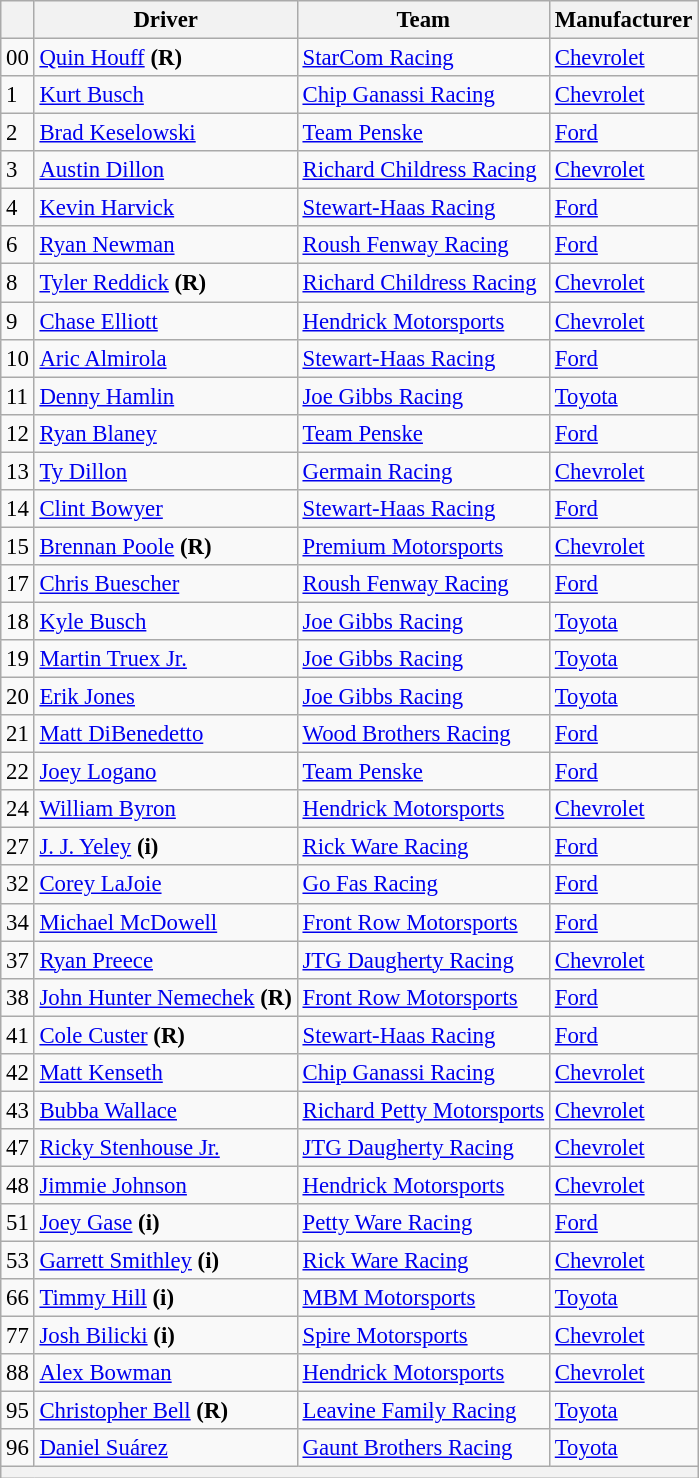<table class="wikitable" style="font-size:95%">
<tr>
<th></th>
<th>Driver</th>
<th>Team</th>
<th>Manufacturer</th>
</tr>
<tr>
<td>00</td>
<td><a href='#'>Quin Houff</a> <strong>(R)</strong></td>
<td><a href='#'>StarCom Racing</a></td>
<td><a href='#'>Chevrolet</a></td>
</tr>
<tr>
<td>1</td>
<td><a href='#'>Kurt Busch</a></td>
<td><a href='#'>Chip Ganassi Racing</a></td>
<td><a href='#'>Chevrolet</a></td>
</tr>
<tr>
<td>2</td>
<td><a href='#'>Brad Keselowski</a></td>
<td><a href='#'>Team Penske</a></td>
<td><a href='#'>Ford</a></td>
</tr>
<tr>
<td>3</td>
<td><a href='#'>Austin Dillon</a></td>
<td><a href='#'>Richard Childress Racing</a></td>
<td><a href='#'>Chevrolet</a></td>
</tr>
<tr>
<td>4</td>
<td><a href='#'>Kevin Harvick</a></td>
<td><a href='#'>Stewart-Haas Racing</a></td>
<td><a href='#'>Ford</a></td>
</tr>
<tr>
<td>6</td>
<td><a href='#'>Ryan Newman</a></td>
<td><a href='#'>Roush Fenway Racing</a></td>
<td><a href='#'>Ford</a></td>
</tr>
<tr>
<td>8</td>
<td><a href='#'>Tyler Reddick</a> <strong>(R)</strong></td>
<td><a href='#'>Richard Childress Racing</a></td>
<td><a href='#'>Chevrolet</a></td>
</tr>
<tr>
<td>9</td>
<td><a href='#'>Chase Elliott</a></td>
<td><a href='#'>Hendrick Motorsports</a></td>
<td><a href='#'>Chevrolet</a></td>
</tr>
<tr>
<td>10</td>
<td><a href='#'>Aric Almirola</a></td>
<td><a href='#'>Stewart-Haas Racing</a></td>
<td><a href='#'>Ford</a></td>
</tr>
<tr>
<td>11</td>
<td><a href='#'>Denny Hamlin</a></td>
<td><a href='#'>Joe Gibbs Racing</a></td>
<td><a href='#'>Toyota</a></td>
</tr>
<tr>
<td>12</td>
<td><a href='#'>Ryan Blaney</a></td>
<td><a href='#'>Team Penske</a></td>
<td><a href='#'>Ford</a></td>
</tr>
<tr>
<td>13</td>
<td><a href='#'>Ty Dillon</a></td>
<td><a href='#'>Germain Racing</a></td>
<td><a href='#'>Chevrolet</a></td>
</tr>
<tr>
<td>14</td>
<td><a href='#'>Clint Bowyer</a></td>
<td><a href='#'>Stewart-Haas Racing</a></td>
<td><a href='#'>Ford</a></td>
</tr>
<tr>
<td>15</td>
<td><a href='#'>Brennan Poole</a> <strong>(R)</strong></td>
<td><a href='#'>Premium Motorsports</a></td>
<td><a href='#'>Chevrolet</a></td>
</tr>
<tr>
<td>17</td>
<td><a href='#'>Chris Buescher</a></td>
<td><a href='#'>Roush Fenway Racing</a></td>
<td><a href='#'>Ford</a></td>
</tr>
<tr>
<td>18</td>
<td><a href='#'>Kyle Busch</a></td>
<td><a href='#'>Joe Gibbs Racing</a></td>
<td><a href='#'>Toyota</a></td>
</tr>
<tr>
<td>19</td>
<td><a href='#'>Martin Truex Jr.</a></td>
<td><a href='#'>Joe Gibbs Racing</a></td>
<td><a href='#'>Toyota</a></td>
</tr>
<tr>
<td>20</td>
<td><a href='#'>Erik Jones</a></td>
<td><a href='#'>Joe Gibbs Racing</a></td>
<td><a href='#'>Toyota</a></td>
</tr>
<tr>
<td>21</td>
<td><a href='#'>Matt DiBenedetto</a></td>
<td><a href='#'>Wood Brothers Racing</a></td>
<td><a href='#'>Ford</a></td>
</tr>
<tr>
<td>22</td>
<td><a href='#'>Joey Logano</a></td>
<td><a href='#'>Team Penske</a></td>
<td><a href='#'>Ford</a></td>
</tr>
<tr>
<td>24</td>
<td><a href='#'>William Byron</a></td>
<td><a href='#'>Hendrick Motorsports</a></td>
<td><a href='#'>Chevrolet</a></td>
</tr>
<tr>
<td>27</td>
<td><a href='#'>J. J. Yeley</a> <strong>(i)</strong></td>
<td><a href='#'>Rick Ware Racing</a></td>
<td><a href='#'>Ford</a></td>
</tr>
<tr>
<td>32</td>
<td><a href='#'>Corey LaJoie</a></td>
<td><a href='#'>Go Fas Racing</a></td>
<td><a href='#'>Ford</a></td>
</tr>
<tr>
<td>34</td>
<td><a href='#'>Michael McDowell</a></td>
<td><a href='#'>Front Row Motorsports</a></td>
<td><a href='#'>Ford</a></td>
</tr>
<tr>
<td>37</td>
<td><a href='#'>Ryan Preece</a></td>
<td><a href='#'>JTG Daugherty Racing</a></td>
<td><a href='#'>Chevrolet</a></td>
</tr>
<tr>
<td>38</td>
<td><a href='#'>John Hunter Nemechek</a> <strong>(R)</strong></td>
<td><a href='#'>Front Row Motorsports</a></td>
<td><a href='#'>Ford</a></td>
</tr>
<tr>
<td>41</td>
<td><a href='#'>Cole Custer</a> <strong>(R)</strong></td>
<td><a href='#'>Stewart-Haas Racing</a></td>
<td><a href='#'>Ford</a></td>
</tr>
<tr>
<td>42</td>
<td><a href='#'>Matt Kenseth</a></td>
<td><a href='#'>Chip Ganassi Racing</a></td>
<td><a href='#'>Chevrolet</a></td>
</tr>
<tr>
<td>43</td>
<td><a href='#'>Bubba Wallace</a></td>
<td><a href='#'>Richard Petty Motorsports</a></td>
<td><a href='#'>Chevrolet</a></td>
</tr>
<tr>
<td>47</td>
<td><a href='#'>Ricky Stenhouse Jr.</a></td>
<td><a href='#'>JTG Daugherty Racing</a></td>
<td><a href='#'>Chevrolet</a></td>
</tr>
<tr>
<td>48</td>
<td><a href='#'>Jimmie Johnson</a></td>
<td><a href='#'>Hendrick Motorsports</a></td>
<td><a href='#'>Chevrolet</a></td>
</tr>
<tr>
<td>51</td>
<td><a href='#'>Joey Gase</a> <strong>(i)</strong></td>
<td><a href='#'>Petty Ware Racing</a></td>
<td><a href='#'>Ford</a></td>
</tr>
<tr>
<td>53</td>
<td><a href='#'>Garrett Smithley</a> <strong>(i)</strong></td>
<td><a href='#'>Rick Ware Racing</a></td>
<td><a href='#'>Chevrolet</a></td>
</tr>
<tr>
<td>66</td>
<td><a href='#'>Timmy Hill</a> <strong>(i)</strong></td>
<td><a href='#'>MBM Motorsports</a></td>
<td><a href='#'>Toyota</a></td>
</tr>
<tr>
<td>77</td>
<td><a href='#'>Josh Bilicki</a> <strong>(i)</strong></td>
<td><a href='#'>Spire Motorsports</a></td>
<td><a href='#'>Chevrolet</a></td>
</tr>
<tr>
<td>88</td>
<td><a href='#'>Alex Bowman</a></td>
<td><a href='#'>Hendrick Motorsports</a></td>
<td><a href='#'>Chevrolet</a></td>
</tr>
<tr>
<td>95</td>
<td><a href='#'>Christopher Bell</a> <strong>(R)</strong></td>
<td><a href='#'>Leavine Family Racing</a></td>
<td><a href='#'>Toyota</a></td>
</tr>
<tr>
<td>96</td>
<td><a href='#'>Daniel Suárez</a></td>
<td><a href='#'>Gaunt Brothers Racing</a></td>
<td><a href='#'>Toyota</a></td>
</tr>
<tr>
<th colspan="4"></th>
</tr>
</table>
